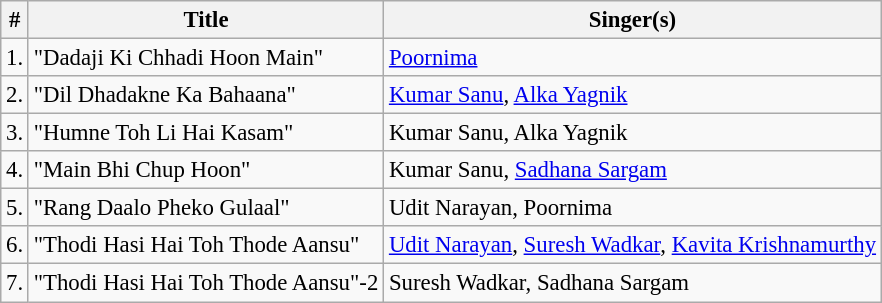<table class="wikitable sortable" style="font-size:95%;">
<tr>
<th>#</th>
<th>Title</th>
<th>Singer(s)</th>
</tr>
<tr>
<td>1.</td>
<td>"Dadaji Ki Chhadi Hoon Main"</td>
<td><a href='#'>Poornima</a></td>
</tr>
<tr>
<td>2.</td>
<td>"Dil Dhadakne Ka Bahaana"</td>
<td><a href='#'>Kumar Sanu</a>, <a href='#'>Alka Yagnik</a></td>
</tr>
<tr>
<td>3.</td>
<td>"Humne Toh Li Hai Kasam"</td>
<td>Kumar Sanu, Alka Yagnik</td>
</tr>
<tr>
<td>4.</td>
<td>"Main Bhi Chup Hoon"</td>
<td>Kumar Sanu, <a href='#'>Sadhana Sargam</a></td>
</tr>
<tr>
<td>5.</td>
<td>"Rang Daalo Pheko Gulaal"</td>
<td>Udit Narayan, Poornima</td>
</tr>
<tr>
<td>6.</td>
<td>"Thodi Hasi Hai Toh Thode Aansu"</td>
<td><a href='#'>Udit Narayan</a>, <a href='#'>Suresh Wadkar</a>, <a href='#'>Kavita Krishnamurthy</a></td>
</tr>
<tr>
<td>7.</td>
<td>"Thodi Hasi Hai Toh Thode Aansu"-2</td>
<td>Suresh Wadkar, Sadhana Sargam</td>
</tr>
</table>
